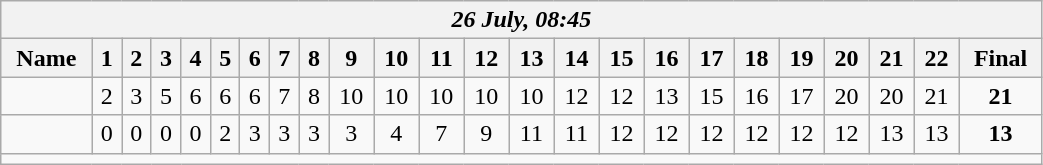<table class=wikitable style="text-align:center; width: 55%">
<tr>
<th colspan=24><em>26 July, 08:45</em></th>
</tr>
<tr>
<th>Name</th>
<th>1</th>
<th>2</th>
<th>3</th>
<th>4</th>
<th>5</th>
<th>6</th>
<th>7</th>
<th>8</th>
<th>9</th>
<th>10</th>
<th>11</th>
<th>12</th>
<th>13</th>
<th>14</th>
<th>15</th>
<th>16</th>
<th>17</th>
<th>18</th>
<th>19</th>
<th>20</th>
<th>21</th>
<th>22</th>
<th>Final</th>
</tr>
<tr>
<td align=left><strong></strong></td>
<td>2</td>
<td>3</td>
<td>5</td>
<td>6</td>
<td>6</td>
<td>6</td>
<td>7</td>
<td>8</td>
<td>10</td>
<td>10</td>
<td>10</td>
<td>10</td>
<td>10</td>
<td>12</td>
<td>12</td>
<td>13</td>
<td>15</td>
<td>16</td>
<td>17</td>
<td>20</td>
<td>20</td>
<td>21</td>
<td><strong>21</strong></td>
</tr>
<tr>
<td align=left></td>
<td>0</td>
<td>0</td>
<td>0</td>
<td>0</td>
<td>2</td>
<td>3</td>
<td>3</td>
<td>3</td>
<td>3</td>
<td>4</td>
<td>7</td>
<td>9</td>
<td>11</td>
<td>11</td>
<td>12</td>
<td>12</td>
<td>12</td>
<td>12</td>
<td>12</td>
<td>12</td>
<td>13</td>
<td>13</td>
<td><strong>13</strong></td>
</tr>
<tr>
<td colspan=24></td>
</tr>
</table>
